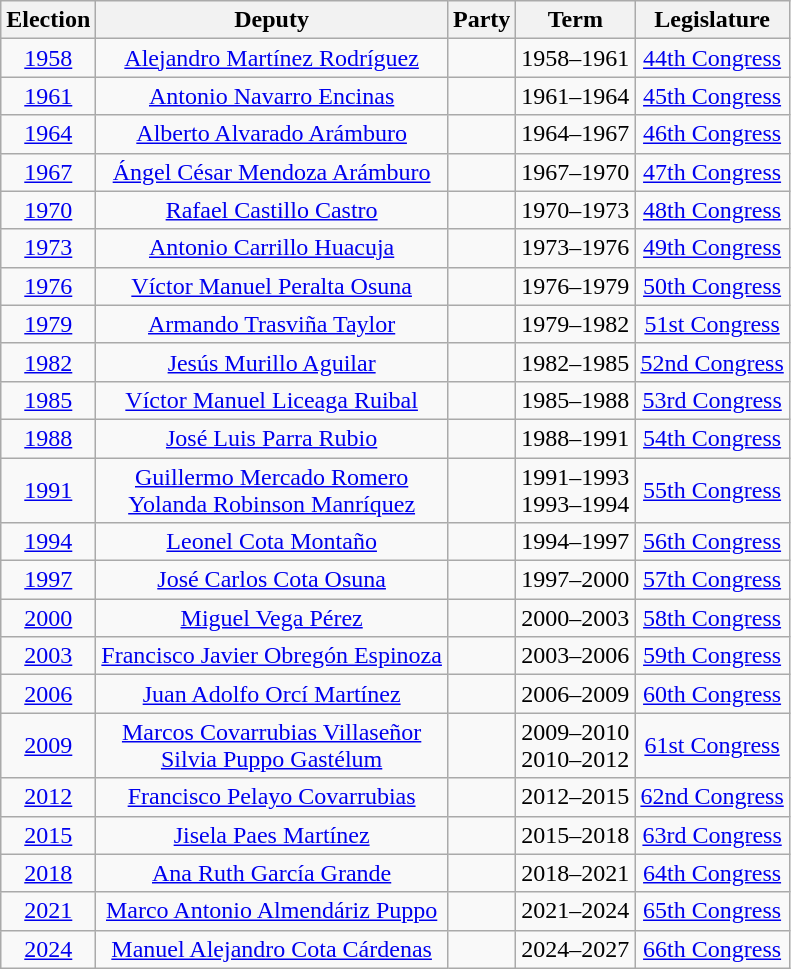<table class="wikitable sortable" style="text-align: center">
<tr>
<th>Election</th>
<th class="unsortable">Deputy</th>
<th class="unsortable">Party</th>
<th class="unsortable">Term</th>
<th class="unsortable">Legislature</th>
</tr>
<tr>
<td><a href='#'>1958</a></td>
<td><a href='#'>Alejandro Martínez Rodríguez</a></td>
<td></td>
<td>1958–1961</td>
<td><a href='#'>44th Congress</a></td>
</tr>
<tr>
<td><a href='#'>1961</a></td>
<td><a href='#'>Antonio Navarro Encinas</a></td>
<td></td>
<td>1961–1964</td>
<td><a href='#'>45th Congress</a></td>
</tr>
<tr>
<td><a href='#'>1964</a></td>
<td><a href='#'>Alberto Alvarado Arámburo</a></td>
<td></td>
<td>1964–1967</td>
<td><a href='#'>46th Congress</a></td>
</tr>
<tr>
<td><a href='#'>1967</a></td>
<td><a href='#'>Ángel César Mendoza Arámburo</a></td>
<td></td>
<td>1967–1970</td>
<td><a href='#'>47th Congress</a></td>
</tr>
<tr>
<td><a href='#'>1970</a></td>
<td><a href='#'>Rafael Castillo Castro</a></td>
<td></td>
<td>1970–1973</td>
<td><a href='#'>48th Congress</a></td>
</tr>
<tr>
<td><a href='#'>1973</a></td>
<td><a href='#'>Antonio Carrillo Huacuja</a></td>
<td></td>
<td>1973–1976</td>
<td><a href='#'>49th Congress</a></td>
</tr>
<tr>
<td><a href='#'>1976</a></td>
<td><a href='#'>Víctor Manuel Peralta Osuna</a></td>
<td></td>
<td>1976–1979</td>
<td><a href='#'>50th Congress</a></td>
</tr>
<tr>
<td><a href='#'>1979</a></td>
<td><a href='#'>Armando Trasviña Taylor</a></td>
<td></td>
<td>1979–1982</td>
<td><a href='#'>51st Congress</a></td>
</tr>
<tr>
<td><a href='#'>1982</a></td>
<td><a href='#'>Jesús Murillo Aguilar</a></td>
<td></td>
<td>1982–1985</td>
<td><a href='#'>52nd Congress</a></td>
</tr>
<tr>
<td><a href='#'>1985</a></td>
<td><a href='#'>Víctor Manuel Liceaga Ruibal</a></td>
<td></td>
<td>1985–1988</td>
<td><a href='#'>53rd Congress</a></td>
</tr>
<tr>
<td><a href='#'>1988</a></td>
<td><a href='#'>José Luis Parra Rubio</a></td>
<td></td>
<td>1988–1991</td>
<td><a href='#'>54th Congress</a></td>
</tr>
<tr>
<td><a href='#'>1991</a></td>
<td><a href='#'>Guillermo Mercado Romero</a><br><a href='#'>Yolanda Robinson Manríquez</a></td>
<td> <br> </td>
<td>1991–1993<br>1993–1994</td>
<td><a href='#'>55th Congress</a></td>
</tr>
<tr>
<td><a href='#'>1994</a></td>
<td><a href='#'>Leonel Cota Montaño</a></td>
<td></td>
<td>1994–1997</td>
<td><a href='#'>56th Congress</a></td>
</tr>
<tr>
<td><a href='#'>1997</a></td>
<td><a href='#'>José Carlos Cota Osuna</a></td>
<td></td>
<td>1997–2000</td>
<td><a href='#'>57th Congress</a></td>
</tr>
<tr>
<td><a href='#'>2000</a></td>
<td><a href='#'>Miguel Vega Pérez</a></td>
<td></td>
<td>2000–2003</td>
<td><a href='#'>58th Congress</a></td>
</tr>
<tr>
<td><a href='#'>2003</a></td>
<td><a href='#'>Francisco Javier Obregón Espinoza</a></td>
<td></td>
<td>2003–2006</td>
<td><a href='#'>59th Congress</a></td>
</tr>
<tr>
<td><a href='#'>2006</a></td>
<td><a href='#'>Juan Adolfo Orcí Martínez</a></td>
<td></td>
<td>2006–2009</td>
<td><a href='#'>60th Congress</a></td>
</tr>
<tr>
<td><a href='#'>2009</a></td>
<td><a href='#'>Marcos Covarrubias Villaseñor</a><br><a href='#'>Silvia Puppo Gastélum</a></td>
<td><br></td>
<td>2009–2010<br>2010–2012</td>
<td><a href='#'>61st Congress</a></td>
</tr>
<tr>
<td><a href='#'>2012</a></td>
<td><a href='#'>Francisco Pelayo Covarrubias</a></td>
<td></td>
<td>2012–2015</td>
<td><a href='#'>62nd Congress</a></td>
</tr>
<tr>
<td><a href='#'>2015</a></td>
<td><a href='#'>Jisela Paes Martínez</a></td>
<td></td>
<td>2015–2018</td>
<td><a href='#'>63rd Congress</a></td>
</tr>
<tr>
<td><a href='#'>2018</a></td>
<td><a href='#'>Ana Ruth García Grande</a></td>
<td></td>
<td>2018–2021</td>
<td><a href='#'>64th Congress</a></td>
</tr>
<tr>
<td><a href='#'>2021</a></td>
<td><a href='#'>Marco Antonio Almendáriz Puppo</a></td>
<td></td>
<td>2021–2024</td>
<td><a href='#'>65th Congress</a></td>
</tr>
<tr>
<td><a href='#'>2024</a></td>
<td><a href='#'>Manuel Alejandro Cota Cárdenas</a></td>
<td></td>
<td>2024–2027</td>
<td><a href='#'>66th Congress</a></td>
</tr>
</table>
